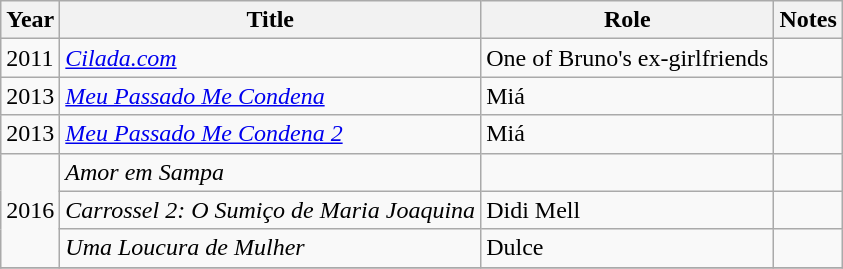<table class="wikitable">
<tr>
<th>Year</th>
<th>Title</th>
<th>Role</th>
<th>Notes</th>
</tr>
<tr>
<td>2011</td>
<td><em><a href='#'>Cilada.com</a></em></td>
<td>One of Bruno's ex-girlfriends</td>
<td></td>
</tr>
<tr>
<td>2013</td>
<td><em><a href='#'>Meu Passado Me Condena</a></em></td>
<td>Miá</td>
<td></td>
</tr>
<tr>
<td>2013</td>
<td><em><a href='#'>Meu Passado Me Condena 2</a></em></td>
<td>Miá</td>
<td></td>
</tr>
<tr>
<td rowspan="3">2016</td>
<td><em>Amor em Sampa</em></td>
<td></td>
<td></td>
</tr>
<tr>
<td><em>Carrossel 2: O Sumiço de Maria Joaquina</em></td>
<td>Didi Mell</td>
<td></td>
</tr>
<tr>
<td><em>Uma Loucura de Mulher</em></td>
<td>Dulce</td>
<td></td>
</tr>
<tr>
</tr>
</table>
